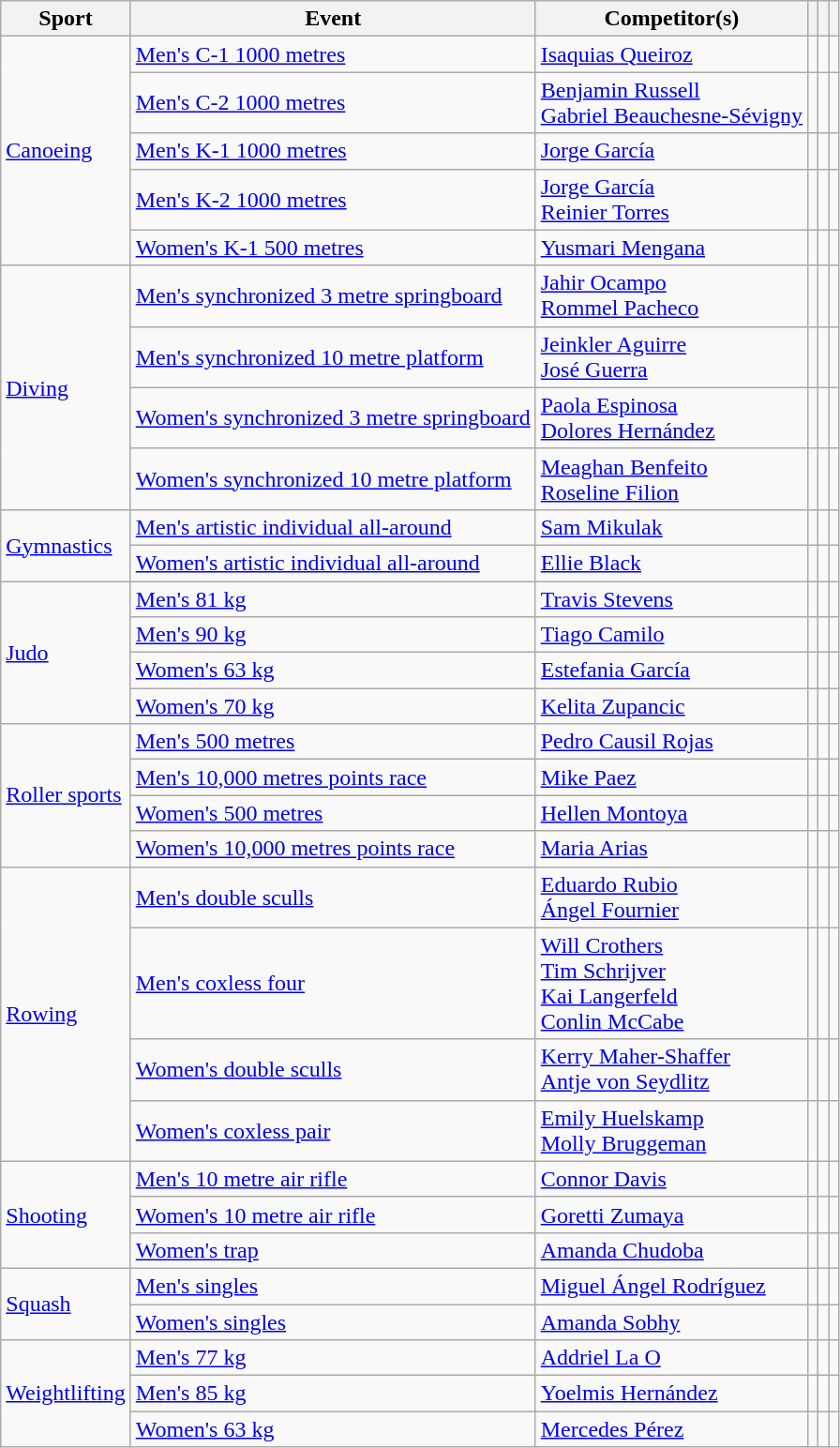<table class="wikitable">
<tr>
<th>Sport</th>
<th>Event</th>
<th>Competitor(s)</th>
<th></th>
<th></th>
<th></th>
</tr>
<tr>
<td rowspan="5"><a href='#'>Canoeing</a></td>
<td><a href='#'>Men's C-1 1000 metres</a></td>
<td><a href='#'>Isaquias Queiroz</a></td>
<td></td>
<td></td>
<td></td>
</tr>
<tr>
<td><a href='#'>Men's C-2 1000 metres</a></td>
<td><a href='#'>Benjamin Russell</a><br><a href='#'>Gabriel Beauchesne-Sévigny</a></td>
<td></td>
<td></td>
<td></td>
</tr>
<tr>
<td><a href='#'>Men's K-1 1000 metres</a></td>
<td><a href='#'>Jorge García</a></td>
<td></td>
<td></td>
<td></td>
</tr>
<tr>
<td><a href='#'>Men's K-2 1000 metres</a></td>
<td><a href='#'>Jorge García</a><br><a href='#'>Reinier Torres</a></td>
<td></td>
<td></td>
<td></td>
</tr>
<tr>
<td><a href='#'>Women's K-1 500 metres</a></td>
<td><a href='#'>Yusmari Mengana</a></td>
<td></td>
<td></td>
<td></td>
</tr>
<tr>
<td rowspan="4"><a href='#'>Diving</a></td>
<td><a href='#'>Men's synchronized 3 metre springboard</a></td>
<td><a href='#'>Jahir Ocampo</a><br><a href='#'>Rommel Pacheco</a></td>
<td></td>
<td></td>
<td></td>
</tr>
<tr>
<td><a href='#'>Men's synchronized 10 metre platform</a></td>
<td><a href='#'>Jeinkler Aguirre</a><br><a href='#'>José Guerra</a></td>
<td></td>
<td></td>
<td></td>
</tr>
<tr>
<td><a href='#'>Women's synchronized 3 metre springboard</a></td>
<td><a href='#'>Paola Espinosa</a><br><a href='#'>Dolores Hernández</a></td>
<td></td>
<td></td>
<td></td>
</tr>
<tr>
<td><a href='#'>Women's synchronized 10 metre platform</a></td>
<td><a href='#'>Meaghan Benfeito</a><br><a href='#'>Roseline Filion</a></td>
<td></td>
<td></td>
<td></td>
</tr>
<tr>
<td rowspan="2"><a href='#'>Gymnastics</a></td>
<td><a href='#'>Men's artistic individual all-around</a></td>
<td><a href='#'>Sam Mikulak</a></td>
<td></td>
<td></td>
<td></td>
</tr>
<tr>
<td><a href='#'>Women's artistic individual all-around</a></td>
<td><a href='#'>Ellie Black</a></td>
<td></td>
<td></td>
<td></td>
</tr>
<tr>
<td rowspan="4"><a href='#'>Judo</a></td>
<td><a href='#'>Men's 81 kg</a></td>
<td><a href='#'>Travis Stevens</a></td>
<td></td>
<td></td>
<td></td>
</tr>
<tr>
<td><a href='#'>Men's 90 kg</a></td>
<td><a href='#'>Tiago Camilo</a></td>
<td></td>
<td></td>
<td></td>
</tr>
<tr>
<td><a href='#'>Women's 63 kg</a></td>
<td><a href='#'>Estefania García</a></td>
<td></td>
<td></td>
<td></td>
</tr>
<tr>
<td><a href='#'>Women's 70 kg</a></td>
<td><a href='#'>Kelita Zupancic</a></td>
<td></td>
<td></td>
<td></td>
</tr>
<tr>
<td rowspan="4"><a href='#'>Roller sports</a></td>
<td><a href='#'>Men's 500 metres</a></td>
<td><a href='#'>Pedro Causil Rojas</a></td>
<td></td>
<td></td>
<td></td>
</tr>
<tr>
<td><a href='#'>Men's 10,000 metres points race</a></td>
<td><a href='#'>Mike Paez</a></td>
<td></td>
<td></td>
<td></td>
</tr>
<tr>
<td><a href='#'>Women's 500 metres</a></td>
<td><a href='#'>Hellen Montoya</a></td>
<td></td>
<td></td>
<td></td>
</tr>
<tr>
<td><a href='#'>Women's 10,000 metres points race</a></td>
<td><a href='#'>Maria Arias</a></td>
<td></td>
<td></td>
<td></td>
</tr>
<tr>
<td rowspan="4"><a href='#'>Rowing</a></td>
<td><a href='#'>Men's double sculls</a></td>
<td><a href='#'>Eduardo Rubio</a><br><a href='#'>Ángel Fournier</a></td>
<td></td>
<td></td>
<td></td>
</tr>
<tr>
<td><a href='#'>Men's coxless four</a></td>
<td><a href='#'>Will Crothers</a><br><a href='#'>Tim Schrijver</a><br><a href='#'>Kai Langerfeld</a><br><a href='#'>Conlin McCabe</a></td>
<td></td>
<td></td>
<td></td>
</tr>
<tr>
<td><a href='#'>Women's double sculls</a></td>
<td><a href='#'>Kerry Maher-Shaffer</a><br><a href='#'>Antje von Seydlitz</a></td>
<td></td>
<td></td>
<td></td>
</tr>
<tr>
<td><a href='#'>Women's coxless pair</a></td>
<td><a href='#'>Emily Huelskamp</a><br><a href='#'>Molly Bruggeman</a></td>
<td></td>
<td></td>
<td></td>
</tr>
<tr>
<td rowspan="3"><a href='#'>Shooting</a></td>
<td><a href='#'>Men's 10 metre air rifle</a></td>
<td><a href='#'>Connor Davis</a></td>
<td></td>
<td></td>
<td></td>
</tr>
<tr>
<td><a href='#'>Women's 10 metre air rifle</a></td>
<td><a href='#'>Goretti Zumaya</a></td>
<td></td>
<td></td>
<td></td>
</tr>
<tr>
<td><a href='#'>Women's trap</a></td>
<td><a href='#'>Amanda Chudoba</a></td>
<td></td>
<td></td>
<td></td>
</tr>
<tr>
<td rowspan="2"><a href='#'>Squash</a></td>
<td><a href='#'>Men's singles</a></td>
<td><a href='#'>Miguel Ángel Rodríguez</a></td>
<td></td>
<td></td>
<td></td>
</tr>
<tr>
<td><a href='#'>Women's singles</a></td>
<td><a href='#'>Amanda Sobhy</a></td>
<td></td>
<td></td>
<td></td>
</tr>
<tr>
<td rowspan="3"><a href='#'>Weightlifting</a></td>
<td><a href='#'>Men's 77 kg</a></td>
<td><a href='#'>Addriel La O</a></td>
<td></td>
<td></td>
<td></td>
</tr>
<tr>
<td><a href='#'>Men's 85 kg</a></td>
<td><a href='#'>Yoelmis Hernández</a></td>
<td></td>
<td></td>
<td></td>
</tr>
<tr>
<td><a href='#'>Women's 63 kg</a></td>
<td><a href='#'>Mercedes Pérez</a></td>
<td></td>
<td></td>
<td></td>
</tr>
</table>
